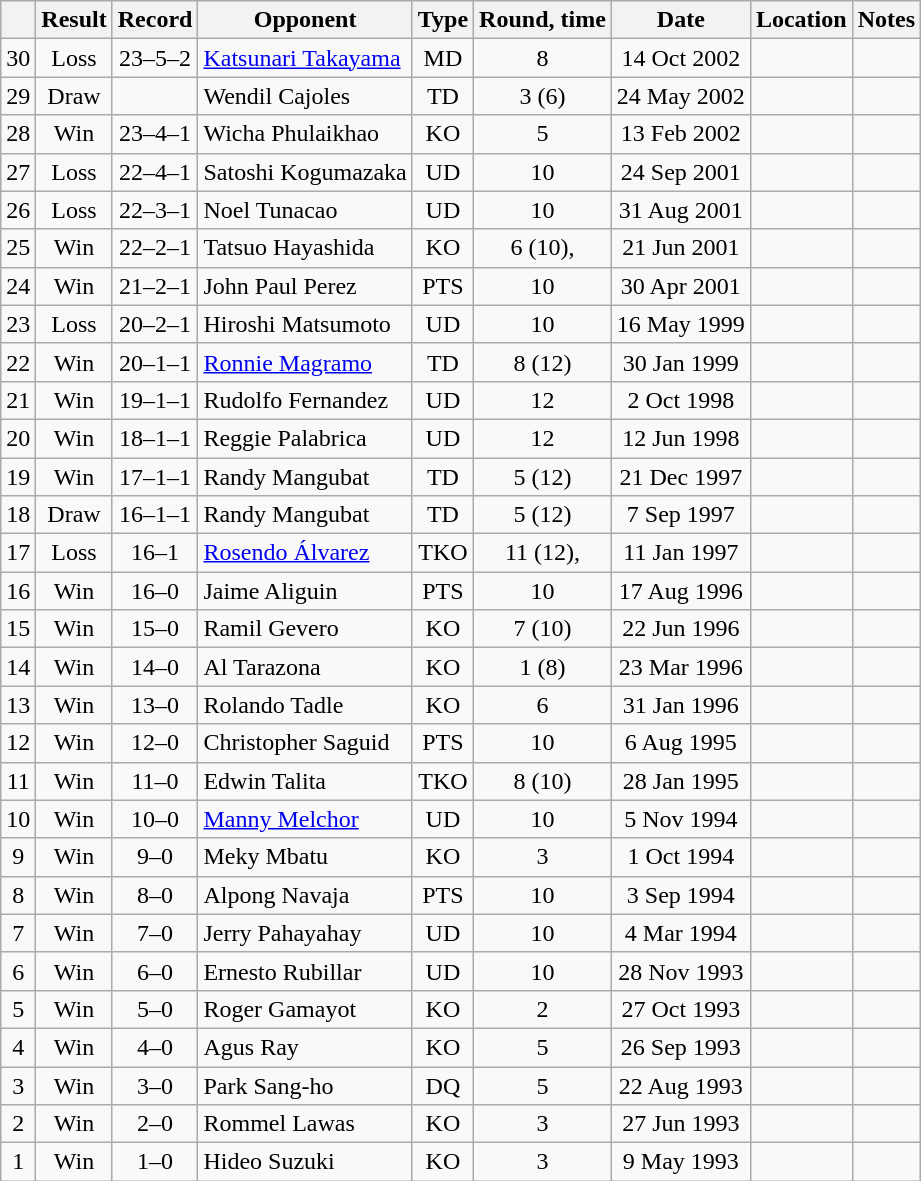<table class="wikitable" style="text-align:center">
<tr>
<th></th>
<th>Result</th>
<th>Record</th>
<th>Opponent</th>
<th>Type</th>
<th>Round, time</th>
<th>Date</th>
<th>Location</th>
<th>Notes</th>
</tr>
<tr>
<td>30</td>
<td>Loss</td>
<td>23–5–2</td>
<td align=left><a href='#'>Katsunari Takayama</a></td>
<td>MD</td>
<td>8</td>
<td>14 Oct 2002</td>
<td align=left></td>
<td align=left></td>
</tr>
<tr>
<td>29</td>
<td>Draw</td>
<td></td>
<td align=left>Wendil Cajoles</td>
<td>TD</td>
<td>3 (6)</td>
<td>24 May 2002</td>
<td align=left></td>
<td align=left></td>
</tr>
<tr>
<td>28</td>
<td>Win</td>
<td>23–4–1</td>
<td align=left>Wicha Phulaikhao</td>
<td>KO</td>
<td>5</td>
<td>13 Feb 2002</td>
<td align=left></td>
<td align=left></td>
</tr>
<tr>
<td>27</td>
<td>Loss</td>
<td>22–4–1</td>
<td align=left>Satoshi Kogumazaka</td>
<td>UD</td>
<td>10</td>
<td>24 Sep 2001</td>
<td align=left></td>
<td align=left></td>
</tr>
<tr>
<td>26</td>
<td>Loss</td>
<td>22–3–1</td>
<td align=left>Noel Tunacao</td>
<td>UD</td>
<td>10</td>
<td>31 Aug 2001</td>
<td align=left></td>
<td align=left></td>
</tr>
<tr>
<td>25</td>
<td>Win</td>
<td>22–2–1</td>
<td align=left>Tatsuo Hayashida</td>
<td>KO</td>
<td>6 (10), </td>
<td>21 Jun 2001</td>
<td align=left></td>
<td align=left></td>
</tr>
<tr>
<td>24</td>
<td>Win</td>
<td>21–2–1</td>
<td align=left>John Paul Perez</td>
<td>PTS</td>
<td>10</td>
<td>30 Apr 2001</td>
<td align=left></td>
<td align=left></td>
</tr>
<tr>
<td>23</td>
<td>Loss</td>
<td>20–2–1</td>
<td align=left>Hiroshi Matsumoto</td>
<td>UD</td>
<td>10</td>
<td>16 May 1999</td>
<td align=left></td>
<td align=left></td>
</tr>
<tr>
<td>22</td>
<td>Win</td>
<td>20–1–1</td>
<td align=left><a href='#'>Ronnie Magramo</a></td>
<td>TD</td>
<td>8 (12)</td>
<td>30 Jan 1999</td>
<td align=left></td>
<td align=left></td>
</tr>
<tr>
<td>21</td>
<td>Win</td>
<td>19–1–1</td>
<td align=left>Rudolfo Fernandez</td>
<td>UD</td>
<td>12</td>
<td>2 Oct 1998</td>
<td align=left></td>
<td align=left></td>
</tr>
<tr>
<td>20</td>
<td>Win</td>
<td>18–1–1</td>
<td align=left>Reggie Palabrica</td>
<td>UD</td>
<td>12</td>
<td>12 Jun 1998</td>
<td align=left></td>
<td align=left></td>
</tr>
<tr>
<td>19</td>
<td>Win</td>
<td>17–1–1</td>
<td align=left>Randy Mangubat</td>
<td>TD</td>
<td>5 (12)</td>
<td>21 Dec 1997</td>
<td align=left></td>
<td align=left></td>
</tr>
<tr>
<td>18</td>
<td>Draw</td>
<td>16–1–1</td>
<td align=left>Randy Mangubat</td>
<td>TD</td>
<td>5 (12)</td>
<td>7 Sep 1997</td>
<td align=left></td>
<td align=left></td>
</tr>
<tr>
<td>17</td>
<td>Loss</td>
<td>16–1</td>
<td align=left><a href='#'>Rosendo Álvarez</a></td>
<td>TKO</td>
<td>11 (12), </td>
<td>11 Jan 1997</td>
<td align=left></td>
<td align=left></td>
</tr>
<tr>
<td>16</td>
<td>Win</td>
<td>16–0</td>
<td align=left>Jaime Aliguin</td>
<td>PTS</td>
<td>10</td>
<td>17 Aug 1996</td>
<td align=left></td>
<td align=left></td>
</tr>
<tr>
<td>15</td>
<td>Win</td>
<td>15–0</td>
<td align=left>Ramil Gevero</td>
<td>KO</td>
<td>7 (10)</td>
<td>22 Jun 1996</td>
<td align=left></td>
<td align=left></td>
</tr>
<tr>
<td>14</td>
<td>Win</td>
<td>14–0</td>
<td align=left>Al Tarazona</td>
<td>KO</td>
<td>1 (8)</td>
<td>23 Mar 1996</td>
<td align=left></td>
<td align=left></td>
</tr>
<tr>
<td>13</td>
<td>Win</td>
<td>13–0</td>
<td align=left>Rolando Tadle</td>
<td>KO</td>
<td>6</td>
<td>31 Jan 1996</td>
<td align=left></td>
<td align=left></td>
</tr>
<tr>
<td>12</td>
<td>Win</td>
<td>12–0</td>
<td align=left>Christopher Saguid</td>
<td>PTS</td>
<td>10</td>
<td>6 Aug 1995</td>
<td align=left></td>
<td align=left></td>
</tr>
<tr>
<td>11</td>
<td>Win</td>
<td>11–0</td>
<td align=left>Edwin Talita</td>
<td>TKO</td>
<td>8 (10)</td>
<td>28 Jan 1995</td>
<td align=left></td>
<td align=left></td>
</tr>
<tr>
<td>10</td>
<td>Win</td>
<td>10–0</td>
<td align=left><a href='#'>Manny Melchor</a></td>
<td>UD</td>
<td>10</td>
<td>5 Nov 1994</td>
<td align=left></td>
<td align=left></td>
</tr>
<tr>
<td>9</td>
<td>Win</td>
<td>9–0</td>
<td align=left>Meky Mbatu</td>
<td>KO</td>
<td>3</td>
<td>1 Oct 1994</td>
<td align=left></td>
<td align=left></td>
</tr>
<tr>
<td>8</td>
<td>Win</td>
<td>8–0</td>
<td align=left>Alpong Navaja</td>
<td>PTS</td>
<td>10</td>
<td>3 Sep 1994</td>
<td align=left></td>
<td align=left></td>
</tr>
<tr>
<td>7</td>
<td>Win</td>
<td>7–0</td>
<td align=left>Jerry Pahayahay</td>
<td>UD</td>
<td>10</td>
<td>4 Mar 1994</td>
<td align=left></td>
<td align=left></td>
</tr>
<tr>
<td>6</td>
<td>Win</td>
<td>6–0</td>
<td align=left>Ernesto Rubillar</td>
<td>UD</td>
<td>10</td>
<td>28 Nov 1993</td>
<td align=left></td>
<td align=left></td>
</tr>
<tr>
<td>5</td>
<td>Win</td>
<td>5–0</td>
<td align=left>Roger Gamayot</td>
<td>KO</td>
<td>2</td>
<td>27 Oct 1993</td>
<td align=left></td>
<td align=left></td>
</tr>
<tr>
<td>4</td>
<td>Win</td>
<td>4–0</td>
<td align=left>Agus Ray</td>
<td>KO</td>
<td>5</td>
<td>26 Sep 1993</td>
<td align=left></td>
<td align=left></td>
</tr>
<tr>
<td>3</td>
<td>Win</td>
<td>3–0</td>
<td align=left>Park Sang-ho</td>
<td>DQ</td>
<td>5</td>
<td>22 Aug 1993</td>
<td align=left></td>
<td align=left></td>
</tr>
<tr>
<td>2</td>
<td>Win</td>
<td>2–0</td>
<td align=left>Rommel Lawas</td>
<td>KO</td>
<td>3</td>
<td>27 Jun 1993</td>
<td align=left></td>
<td align=left></td>
</tr>
<tr>
<td>1</td>
<td>Win</td>
<td>1–0</td>
<td align=left>Hideo Suzuki</td>
<td>KO</td>
<td>3</td>
<td>9 May 1993</td>
<td align=left></td>
<td align=left></td>
</tr>
</table>
